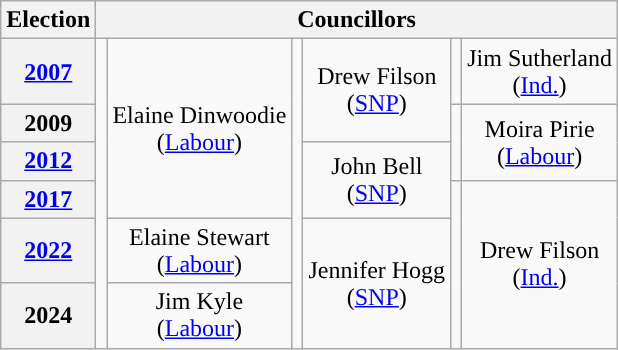<table class="wikitable" style="text-align:center">
<tr>
<th>Election</th>
<th colspan=8>Councillors</th>
</tr>
<tr>
<th><a href='#'>2007</a></th>
<td rowspan=6; style="background-color: "></td>
<td rowspan=4>Elaine Dinwoodie<br>(<a href='#'>Labour</a>)</td>
<td rowspan=6; style="background-color: "></td>
<td rowspan=2>Drew Filson<br>(<a href='#'>SNP</a>)</td>
<td rowspan=1; style="background-color: "></td>
<td>Jim Sutherland<br>(<a href='#'>Ind.</a>)</td>
</tr>
<tr>
<th>2009</th>
<td rowspan=2; style="background-color: "></td>
<td rowspan=2>Moira Pirie<br>(<a href='#'>Labour</a>)</td>
</tr>
<tr>
<th><a href='#'>2012</a></th>
<td rowspan=2>John Bell<br>(<a href='#'>SNP</a>)</td>
</tr>
<tr>
<th><a href='#'>2017</a></th>
<td rowspan=3; style="background-color: "></td>
<td rowspan=3>Drew Filson<br>(<a href='#'>Ind.</a>)</td>
</tr>
<tr>
<th><a href='#'>2022</a></th>
<td>Elaine Stewart<br>(<a href='#'>Labour</a>)</td>
<td rowspan=2>Jennifer Hogg<br>(<a href='#'>SNP</a>)</td>
</tr>
<tr>
<th>2024</th>
<td>Jim Kyle<br>(<a href='#'>Labour</a>)</td>
</tr>
</table>
